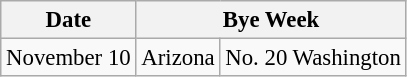<table class="wikitable" style="font-size:95%;">
<tr>
<th>Date</th>
<th colspan="2">Bye Week</th>
</tr>
<tr>
<td>November 10</td>
<td>Arizona</td>
<td>No. 20 Washington</td>
</tr>
</table>
